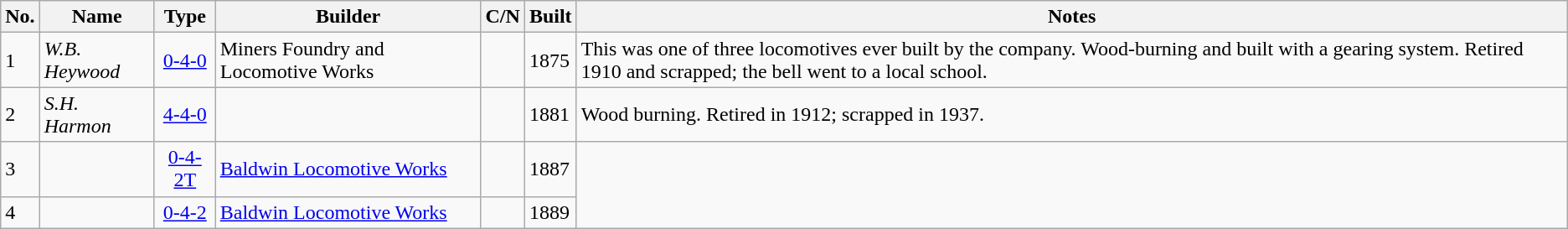<table class="wikitable">
<tr>
<th>No.</th>
<th>Name</th>
<th>Type</th>
<th>Builder</th>
<th>C/N</th>
<th>Built</th>
<th>Notes</th>
</tr>
<tr>
<td>1</td>
<td><em>W.B. Heywood</em></td>
<td align=center><a href='#'>0-4-0</a></td>
<td>Miners Foundry and Locomotive Works</td>
<td></td>
<td>1875</td>
<td>This was one of three locomotives ever built by the company. Wood-burning and built with a gearing system. Retired 1910 and scrapped; the bell went to a local school.</td>
</tr>
<tr>
<td>2</td>
<td><em>S.H. Harmon</em></td>
<td align=center><a href='#'>4-4-0</a></td>
<td></td>
<td></td>
<td>1881</td>
<td>Wood burning. Retired in 1912; scrapped in 1937.</td>
</tr>
<tr>
<td>3</td>
<td></td>
<td align=center><a href='#'>0-4-2T</a></td>
<td><a href='#'>Baldwin Locomotive Works</a></td>
<td></td>
<td>1887</td>
</tr>
<tr>
<td>4</td>
<td></td>
<td align=center><a href='#'>0-4-2</a></td>
<td><a href='#'>Baldwin Locomotive Works</a></td>
<td></td>
<td>1889</td>
</tr>
</table>
